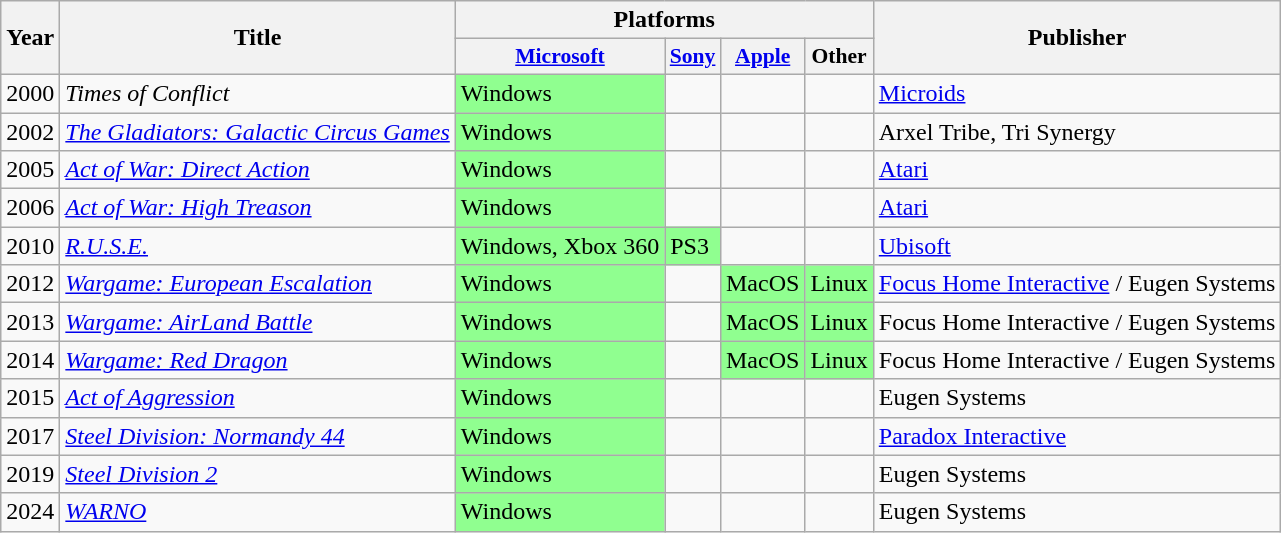<table class="wikitable">
<tr>
<th rowspan="2">Year</th>
<th rowspan="2">Title</th>
<th colspan="4">Platforms</th>
<th rowspan="2">Publisher</th>
</tr>
<tr>
<th style="font-size:90%"><a href='#'>Microsoft</a></th>
<th style="font-size:90%"><a href='#'>Sony</a></th>
<th style="font-size:90%"><a href='#'>Apple</a></th>
<th style="font-size:90%">Other</th>
</tr>
<tr>
<td>2000</td>
<td><em>Times of Conflict</em></td>
<td bgcolor="#90ff90">Windows</td>
<td></td>
<td></td>
<td></td>
<td><a href='#'>Microids</a></td>
</tr>
<tr>
<td>2002</td>
<td><em><a href='#'>The Gladiators: Galactic Circus Games</a></em></td>
<td bgcolor="#90ff90">Windows</td>
<td></td>
<td></td>
<td></td>
<td>Arxel Tribe, Tri Synergy</td>
</tr>
<tr>
<td>2005</td>
<td><em><a href='#'>Act of War: Direct Action</a></em></td>
<td bgcolor="#90ff90">Windows</td>
<td></td>
<td></td>
<td></td>
<td><a href='#'>Atari</a></td>
</tr>
<tr>
<td>2006</td>
<td><em><a href='#'>Act of War: High Treason</a></em></td>
<td bgcolor="#90ff90">Windows</td>
<td></td>
<td></td>
<td></td>
<td><a href='#'>Atari</a></td>
</tr>
<tr>
<td>2010</td>
<td><em><a href='#'>R.U.S.E.</a></em></td>
<td bgcolor="#90ff90">Windows, Xbox 360</td>
<td bgcolor="#90ff90">PS3</td>
<td></td>
<td></td>
<td><a href='#'>Ubisoft</a></td>
</tr>
<tr>
<td>2012</td>
<td><em><a href='#'>Wargame: European Escalation</a></em></td>
<td bgcolor="#90ff90">Windows</td>
<td></td>
<td bgcolor="#90ff90">MacOS</td>
<td bgcolor="#90ff90">Linux</td>
<td><a href='#'>Focus Home Interactive</a> / Eugen Systems</td>
</tr>
<tr>
<td>2013</td>
<td><em><a href='#'>Wargame: AirLand Battle</a></em></td>
<td bgcolor="#90ff90">Windows</td>
<td></td>
<td bgcolor="#90ff90">MacOS</td>
<td bgcolor="#90ff90">Linux</td>
<td>Focus Home Interactive / Eugen Systems</td>
</tr>
<tr>
<td>2014</td>
<td><em><a href='#'>Wargame: Red Dragon</a></em></td>
<td bgcolor="#90ff90">Windows</td>
<td></td>
<td bgcolor="#90ff90">MacOS</td>
<td bgcolor="#90ff90">Linux</td>
<td>Focus Home Interactive / Eugen Systems</td>
</tr>
<tr>
<td>2015</td>
<td><em><a href='#'>Act of Aggression</a></em></td>
<td bgcolor="#90ff90">Windows</td>
<td></td>
<td></td>
<td></td>
<td>Eugen Systems</td>
</tr>
<tr>
<td>2017</td>
<td><em><a href='#'>Steel Division: Normandy 44</a></em></td>
<td bgcolor="#90ff90">Windows</td>
<td></td>
<td></td>
<td></td>
<td><a href='#'>Paradox Interactive</a></td>
</tr>
<tr>
<td>2019</td>
<td><em><a href='#'>Steel Division 2</a></em></td>
<td bgcolor="#90ff90">Windows</td>
<td></td>
<td></td>
<td></td>
<td>Eugen Systems</td>
</tr>
<tr>
<td>2024</td>
<td><em><a href='#'>WARNO</a></em></td>
<td bgcolor="#90ff90">Windows</td>
<td></td>
<td></td>
<td></td>
<td>Eugen Systems</td>
</tr>
</table>
